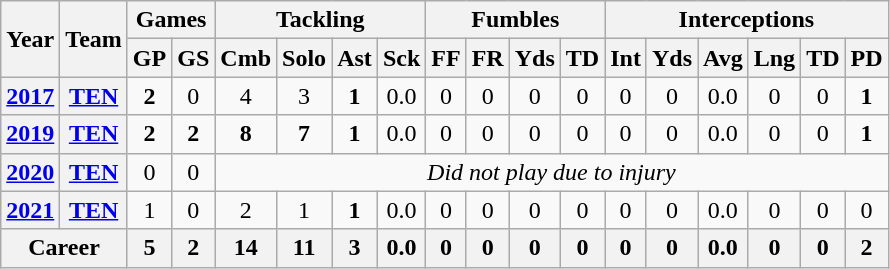<table class= "wikitable" style="text-align:center;">
<tr>
<th rowspan="2">Year</th>
<th rowspan="2">Team</th>
<th colspan="2">Games</th>
<th colspan="4">Tackling</th>
<th colspan="4">Fumbles</th>
<th colspan="6">Interceptions</th>
</tr>
<tr>
<th>GP</th>
<th>GS</th>
<th>Cmb</th>
<th>Solo</th>
<th>Ast</th>
<th>Sck</th>
<th>FF</th>
<th>FR</th>
<th>Yds</th>
<th>TD</th>
<th>Int</th>
<th>Yds</th>
<th>Avg</th>
<th>Lng</th>
<th>TD</th>
<th>PD</th>
</tr>
<tr>
<th><a href='#'>2017</a></th>
<th><a href='#'>TEN</a></th>
<td><strong>2</strong></td>
<td>0</td>
<td>4</td>
<td>3</td>
<td><strong>1</strong></td>
<td>0.0</td>
<td>0</td>
<td>0</td>
<td>0</td>
<td>0</td>
<td>0</td>
<td>0</td>
<td>0.0</td>
<td>0</td>
<td>0</td>
<td><strong>1</strong></td>
</tr>
<tr>
<th><a href='#'>2019</a></th>
<th><a href='#'>TEN</a></th>
<td><strong>2</strong></td>
<td><strong>2</strong></td>
<td><strong>8</strong></td>
<td><strong>7</strong></td>
<td><strong>1</strong></td>
<td>0.0</td>
<td>0</td>
<td>0</td>
<td>0</td>
<td>0</td>
<td>0</td>
<td>0</td>
<td>0.0</td>
<td>0</td>
<td>0</td>
<td><strong>1</strong></td>
</tr>
<tr>
<th><a href='#'>2020</a></th>
<th><a href='#'>TEN</a></th>
<td>0</td>
<td>0</td>
<td colspan="14"><em>Did not play due to injury</em></td>
</tr>
<tr>
<th><a href='#'>2021</a></th>
<th><a href='#'>TEN</a></th>
<td>1</td>
<td>0</td>
<td>2</td>
<td>1</td>
<td><strong>1</strong></td>
<td>0.0</td>
<td>0</td>
<td>0</td>
<td>0</td>
<td>0</td>
<td>0</td>
<td>0</td>
<td>0.0</td>
<td>0</td>
<td>0</td>
<td>0</td>
</tr>
<tr>
<th colspan="2">Career</th>
<th>5</th>
<th>2</th>
<th>14</th>
<th>11</th>
<th>3</th>
<th>0.0</th>
<th>0</th>
<th>0</th>
<th>0</th>
<th>0</th>
<th>0</th>
<th>0</th>
<th>0.0</th>
<th>0</th>
<th>0</th>
<th>2</th>
</tr>
</table>
